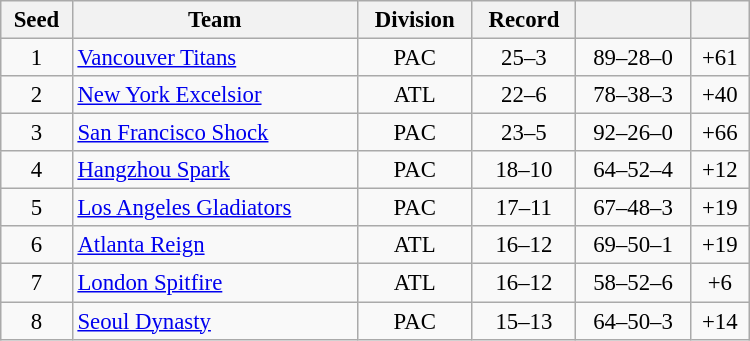<table class="wikitable"  style="font-size:95%; text-align:center; width:500px; ">
<tr>
<th>Seed</th>
<th>Team</th>
<th>Division</th>
<th>Record</th>
<th></th>
<th></th>
</tr>
<tr>
<td>1</td>
<td align=left><a href='#'>Vancouver Titans</a></td>
<td>PAC</td>
<td>25–3</td>
<td>89–28–0</td>
<td>+61</td>
</tr>
<tr>
<td>2</td>
<td align=left><a href='#'>New York Excelsior</a></td>
<td>ATL</td>
<td>22–6</td>
<td>78–38–3</td>
<td>+40</td>
</tr>
<tr>
<td>3</td>
<td align=left><a href='#'>San Francisco Shock</a></td>
<td>PAC</td>
<td>23–5</td>
<td>92–26–0</td>
<td>+66</td>
</tr>
<tr>
<td>4</td>
<td align=left><a href='#'>Hangzhou Spark</a></td>
<td>PAC</td>
<td>18–10</td>
<td>64–52–4</td>
<td>+12</td>
</tr>
<tr>
<td>5</td>
<td align=left><a href='#'>Los Angeles Gladiators</a></td>
<td>PAC</td>
<td>17–11</td>
<td>67–48–3</td>
<td>+19</td>
</tr>
<tr>
<td>6</td>
<td align=left><a href='#'>Atlanta Reign</a></td>
<td>ATL</td>
<td>16–12</td>
<td>69–50–1</td>
<td>+19</td>
</tr>
<tr>
<td>7</td>
<td align=left><a href='#'>London Spitfire</a></td>
<td>ATL</td>
<td>16–12</td>
<td>58–52–6</td>
<td>+6</td>
</tr>
<tr>
<td>8</td>
<td align=left><a href='#'>Seoul Dynasty</a></td>
<td>PAC</td>
<td>15–13</td>
<td>64–50–3</td>
<td>+14</td>
</tr>
</table>
